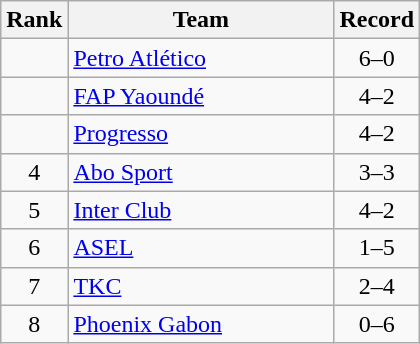<table class=wikitable style="text-align:center;">
<tr>
<th>Rank</th>
<th width=170>Team</th>
<th>Record</th>
</tr>
<tr>
<td></td>
<td align=left> <a href='#'>Petro Atlético</a></td>
<td>6–0</td>
</tr>
<tr>
<td></td>
<td align=left> <a href='#'>FAP Yaoundé</a></td>
<td>4–2</td>
</tr>
<tr>
<td></td>
<td align=left> <a href='#'>Progresso</a></td>
<td>4–2</td>
</tr>
<tr>
<td>4</td>
<td align=left> <a href='#'>Abo Sport</a></td>
<td>3–3</td>
</tr>
<tr>
<td>5</td>
<td align=left> <a href='#'>Inter Club</a></td>
<td>4–2</td>
</tr>
<tr>
<td>6</td>
<td align=left> <a href='#'>ASEL</a></td>
<td>1–5</td>
</tr>
<tr>
<td>7</td>
<td align=left> <a href='#'>TKC</a></td>
<td>2–4</td>
</tr>
<tr>
<td>8</td>
<td align=left> <a href='#'>Phoenix Gabon</a></td>
<td>0–6</td>
</tr>
</table>
